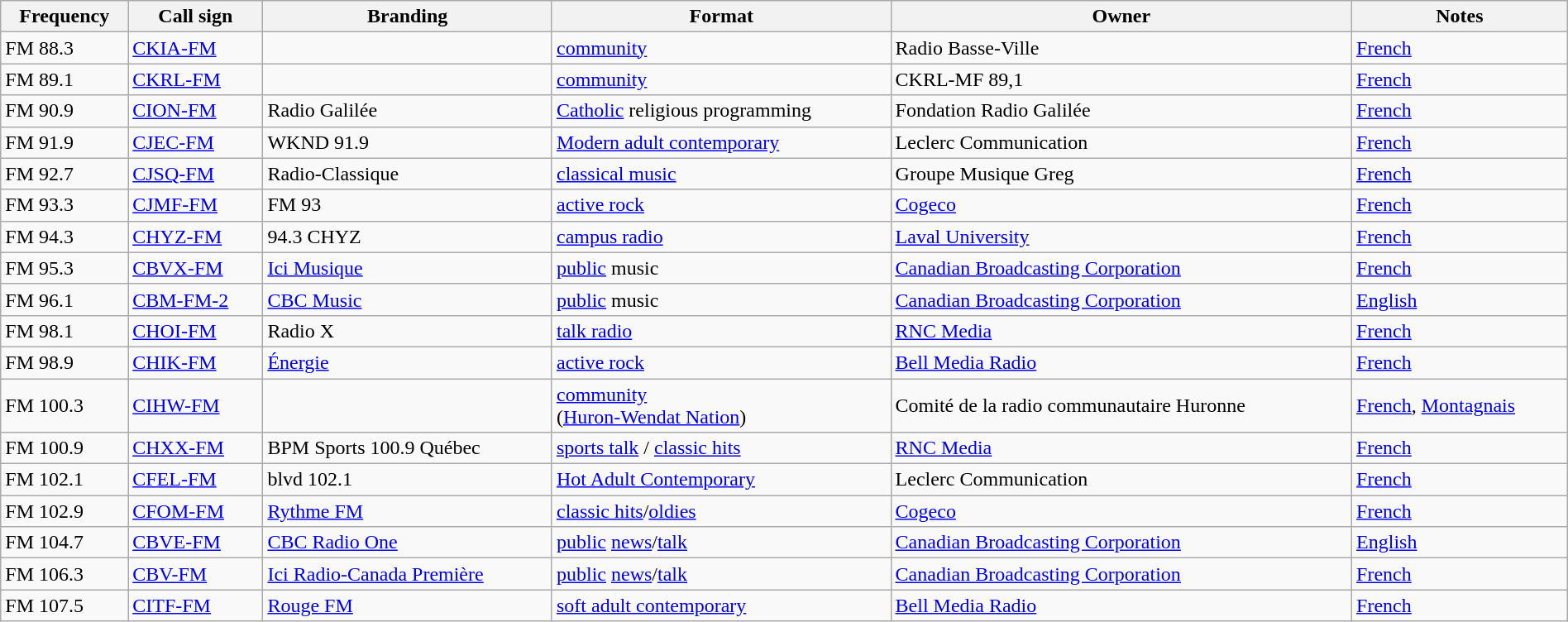<table class="wikitable sortable"  width="100%">
<tr>
<th>Frequency</th>
<th>Call sign</th>
<th>Branding</th>
<th>Format</th>
<th>Owner</th>
<th>Notes</th>
</tr>
<tr>
<td>FM 88.3</td>
<td><a href='#'>CKIA-FM</a></td>
<td></td>
<td><a href='#'>community</a></td>
<td>Radio Basse-Ville</td>
<td><a href='#'>French</a></td>
</tr>
<tr>
<td>FM 89.1</td>
<td><a href='#'>CKRL-FM</a></td>
<td></td>
<td><a href='#'>community</a></td>
<td>CKRL-MF 89,1</td>
<td><a href='#'>French</a></td>
</tr>
<tr>
<td>FM 90.9</td>
<td><a href='#'>CION-FM</a></td>
<td>Radio Galilée</td>
<td><a href='#'>Catholic</a> religious programming</td>
<td>Fondation Radio Galilée</td>
<td><a href='#'>French</a></td>
</tr>
<tr>
<td>FM 91.9</td>
<td><a href='#'>CJEC-FM</a></td>
<td>WKND 91.9</td>
<td><a href='#'>Modern adult contemporary</a></td>
<td>Leclerc Communication</td>
<td><a href='#'>French</a></td>
</tr>
<tr>
<td>FM 92.7</td>
<td><a href='#'>CJSQ-FM</a></td>
<td>Radio-Classique</td>
<td><a href='#'>classical music</a></td>
<td>Groupe Musique Greg</td>
<td><a href='#'>French</a></td>
</tr>
<tr>
<td>FM 93.3</td>
<td><a href='#'>CJMF-FM</a></td>
<td>FM 93</td>
<td><a href='#'>active rock</a></td>
<td><a href='#'>Cogeco</a></td>
<td><a href='#'>French</a></td>
</tr>
<tr>
<td>FM 94.3</td>
<td><a href='#'>CHYZ-FM</a></td>
<td>94.3 CHYZ</td>
<td><a href='#'>campus radio</a></td>
<td><a href='#'>Laval University</a></td>
<td><a href='#'>French</a></td>
</tr>
<tr>
<td>FM 95.3</td>
<td><a href='#'>CBVX-FM</a></td>
<td><a href='#'>Ici Musique</a></td>
<td><a href='#'>public</a> music</td>
<td><a href='#'>Canadian Broadcasting Corporation</a></td>
<td><a href='#'>French</a></td>
</tr>
<tr>
<td>FM 96.1</td>
<td><a href='#'>CBM-FM-2</a></td>
<td><a href='#'>CBC Music</a></td>
<td><a href='#'>public</a> music</td>
<td><a href='#'>Canadian Broadcasting Corporation</a></td>
<td><a href='#'>English</a></td>
</tr>
<tr>
<td>FM 98.1</td>
<td><a href='#'>CHOI-FM</a></td>
<td>Radio X</td>
<td><a href='#'>talk radio</a></td>
<td><a href='#'>RNC Media</a></td>
<td><a href='#'>French</a></td>
</tr>
<tr>
<td>FM 98.9</td>
<td><a href='#'>CHIK-FM</a></td>
<td><a href='#'>Énergie</a></td>
<td><a href='#'>active rock</a></td>
<td><a href='#'>Bell Media Radio</a></td>
<td><a href='#'>French</a></td>
</tr>
<tr>
<td>FM 100.3</td>
<td><a href='#'>CIHW-FM</a></td>
<td></td>
<td><a href='#'>community</a><br>(<a href='#'>Huron-Wendat Nation</a>)</td>
<td>Comité de la radio communautaire Huronne</td>
<td><a href='#'>French</a>, <a href='#'>Montagnais</a></td>
</tr>
<tr>
<td>FM 100.9</td>
<td><a href='#'>CHXX-FM</a></td>
<td>BPM Sports 100.9 Québec</td>
<td><a href='#'>sports talk</a> / <a href='#'>classic hits</a></td>
<td><a href='#'>RNC Media</a></td>
<td><a href='#'>French</a></td>
</tr>
<tr>
<td>FM 102.1</td>
<td><a href='#'>CFEL-FM</a></td>
<td>blvd 102.1</td>
<td><a href='#'>Hot Adult Contemporary</a></td>
<td>Leclerc Communication</td>
<td><a href='#'>French</a></td>
</tr>
<tr>
<td>FM 102.9</td>
<td><a href='#'>CFOM-FM</a></td>
<td><a href='#'>Rythme FM</a></td>
<td><a href='#'>classic hits</a>/<a href='#'>oldies</a></td>
<td><a href='#'>Cogeco</a></td>
<td><a href='#'>French</a></td>
</tr>
<tr>
<td>FM 104.7</td>
<td><a href='#'>CBVE-FM</a></td>
<td><a href='#'>CBC Radio One</a></td>
<td><a href='#'>public</a> <a href='#'>news</a>/<a href='#'>talk</a></td>
<td><a href='#'>Canadian Broadcasting Corporation</a></td>
<td><a href='#'>English</a></td>
</tr>
<tr>
<td>FM 106.3</td>
<td><a href='#'>CBV-FM</a></td>
<td><a href='#'>Ici Radio-Canada Première</a></td>
<td><a href='#'>public</a> <a href='#'>news</a>/<a href='#'>talk</a></td>
<td><a href='#'>Canadian Broadcasting Corporation</a></td>
<td><a href='#'>French</a></td>
</tr>
<tr>
<td>FM 107.5</td>
<td><a href='#'>CITF-FM</a></td>
<td><a href='#'>Rouge FM</a></td>
<td><a href='#'>soft adult contemporary</a></td>
<td><a href='#'>Bell Media Radio</a></td>
<td><a href='#'>French</a></td>
</tr>
</table>
